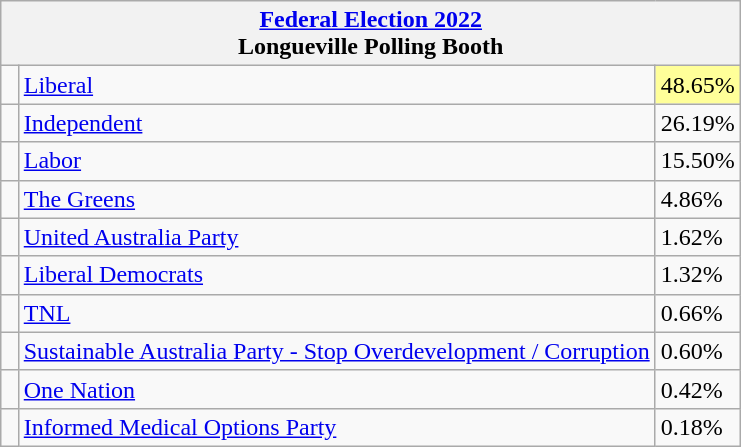<table class="wikitable" style="float:right; margin-left:1em">
<tr>
<th colspan = 3><a href='#'>Federal Election 2022</a><br>Longueville Polling Booth</th>
</tr>
<tr>
<td> </td>
<td><a href='#'>Liberal</a></td>
<td bgcolor="FFFF99">48.65%</td>
</tr>
<tr>
<td> </td>
<td><a href='#'>Independent</a></td>
<td>26.19%</td>
</tr>
<tr>
<td> </td>
<td><a href='#'>Labor</a></td>
<td>15.50%</td>
</tr>
<tr>
<td> </td>
<td><a href='#'>The Greens</a></td>
<td>4.86%</td>
</tr>
<tr>
<td> </td>
<td><a href='#'>United Australia Party</a></td>
<td>1.62%</td>
</tr>
<tr>
<td> </td>
<td><a href='#'>Liberal Democrats</a></td>
<td>1.32%</td>
</tr>
<tr>
<td> </td>
<td><a href='#'>TNL</a></td>
<td>0.66%</td>
</tr>
<tr>
<td> </td>
<td><a href='#'>Sustainable Australia Party - Stop Overdevelopment / Corruption</a></td>
<td>0.60%</td>
</tr>
<tr>
<td> </td>
<td><a href='#'>One Nation</a></td>
<td>0.42%</td>
</tr>
<tr>
<td> </td>
<td><a href='#'>Informed Medical Options Party</a></td>
<td>0.18%</td>
</tr>
</table>
